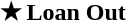<table>
<tr>
<th>★</th>
<th>Loan Out</th>
</tr>
</table>
